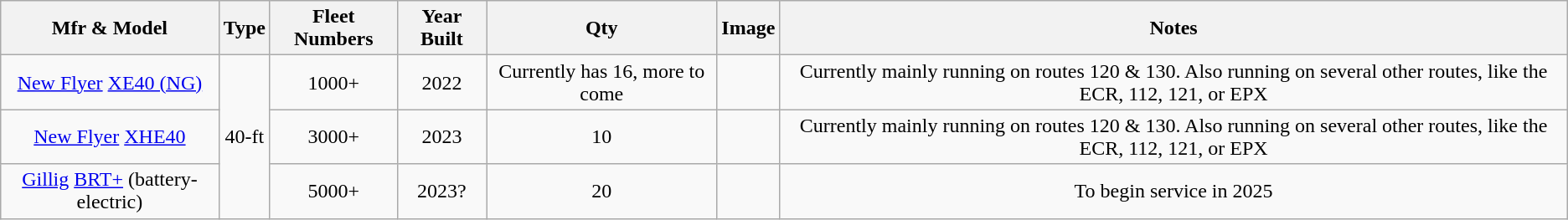<table class="wikitable sortable" style="text-align:center">
<tr>
<th>Mfr & Model</th>
<th>Type</th>
<th>Fleet Numbers</th>
<th>Year Built</th>
<th>Qty</th>
<th class="unsortable">Image</th>
<th class="unsortable">Notes</th>
</tr>
<tr>
<td rowspan=1><a href='#'>New Flyer</a> <a href='#'>XE40 (NG)</a></td>
<td rowspan=3>40-ft</td>
<td>1000+</td>
<td>2022</td>
<td>Currently has 16, more to come</td>
<td></td>
<td>Currently mainly running on routes 120 & 130. Also running on several other routes, like the ECR, 112, 121, or EPX</td>
</tr>
<tr>
<td rowspan=1><a href='#'>New Flyer</a> <a href='#'>XHE40</a></td>
<td>3000+</td>
<td>2023</td>
<td>10</td>
<td></td>
<td>Currently mainly running on routes 120 & 130. Also running on several other routes, like the ECR, 112, 121, or EPX</td>
</tr>
<tr>
<td rowspan=1><a href='#'>Gillig</a> <a href='#'>BRT+</a> (battery-electric)</td>
<td>5000+</td>
<td>2023?</td>
<td>20</td>
<td></td>
<td>To begin service in 2025</td>
</tr>
</table>
